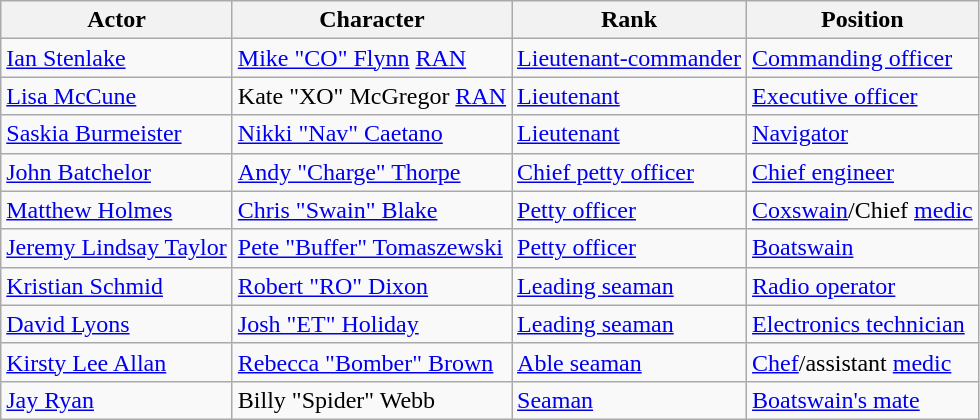<table class="wikitable">
<tr>
<th>Actor</th>
<th>Character</th>
<th>Rank</th>
<th>Position</th>
</tr>
<tr>
<td><a href='#'>Ian Stenlake</a></td>
<td><a href='#'>Mike "CO" Flynn</a> <a href='#'>RAN</a></td>
<td><a href='#'>Lieutenant-commander</a></td>
<td><a href='#'>Commanding officer</a></td>
</tr>
<tr>
<td><a href='#'>Lisa McCune</a></td>
<td>Kate "XO" McGregor <a href='#'>RAN</a></td>
<td><a href='#'>Lieutenant</a></td>
<td><a href='#'>Executive officer</a></td>
</tr>
<tr>
<td><a href='#'>Saskia Burmeister</a></td>
<td><a href='#'>Nikki "Nav" Caetano</a></td>
<td><a href='#'>Lieutenant</a></td>
<td><a href='#'>Navigator</a></td>
</tr>
<tr>
<td><a href='#'>John Batchelor</a></td>
<td><a href='#'>Andy "Charge" Thorpe</a></td>
<td><a href='#'>Chief petty officer</a></td>
<td><a href='#'>Chief engineer</a></td>
</tr>
<tr>
<td><a href='#'>Matthew Holmes</a></td>
<td><a href='#'>Chris "Swain" Blake</a></td>
<td><a href='#'>Petty officer</a></td>
<td><a href='#'>Coxswain</a>/Chief <a href='#'>medic</a></td>
</tr>
<tr>
<td><a href='#'>Jeremy Lindsay Taylor</a></td>
<td><a href='#'>Pete "Buffer" Tomaszewski</a></td>
<td><a href='#'>Petty officer</a></td>
<td><a href='#'>Boatswain</a></td>
</tr>
<tr>
<td><a href='#'>Kristian Schmid</a></td>
<td><a href='#'>Robert "RO" Dixon</a></td>
<td><a href='#'>Leading seaman</a></td>
<td><a href='#'>Radio operator</a></td>
</tr>
<tr>
<td><a href='#'>David Lyons</a></td>
<td><a href='#'>Josh "ET" Holiday</a></td>
<td><a href='#'>Leading seaman</a></td>
<td><a href='#'>Electronics technician</a></td>
</tr>
<tr>
<td><a href='#'>Kirsty Lee Allan</a></td>
<td><a href='#'>Rebecca "Bomber" Brown</a></td>
<td><a href='#'>Able seaman</a></td>
<td><a href='#'>Chef</a>/assistant <a href='#'>medic</a></td>
</tr>
<tr>
<td><a href='#'>Jay Ryan</a></td>
<td>Billy "Spider" Webb</td>
<td><a href='#'>Seaman</a></td>
<td><a href='#'>Boatswain's mate</a></td>
</tr>
</table>
